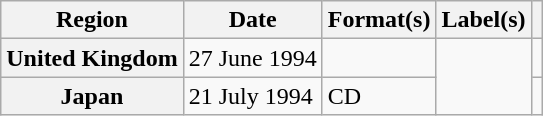<table class="wikitable plainrowheaders">
<tr>
<th scope="col">Region</th>
<th scope="col">Date</th>
<th scope="col">Format(s)</th>
<th scope="col">Label(s)</th>
<th scope="col"></th>
</tr>
<tr>
<th scope="row">United Kingdom</th>
<td>27 June 1994</td>
<td></td>
<td rowspan="2"></td>
<td></td>
</tr>
<tr>
<th scope="row">Japan</th>
<td>21 July 1994</td>
<td>CD</td>
<td></td>
</tr>
</table>
